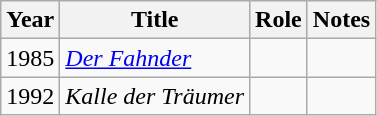<table class="wikitable">
<tr>
<th>Year</th>
<th>Title</th>
<th>Role</th>
<th>Notes</th>
</tr>
<tr>
<td>1985</td>
<td><em><a href='#'>Der Fahnder</a></em></td>
<td></td>
<td></td>
</tr>
<tr>
<td>1992</td>
<td><em>Kalle der Träumer</em></td>
<td></td>
<td></td>
</tr>
</table>
